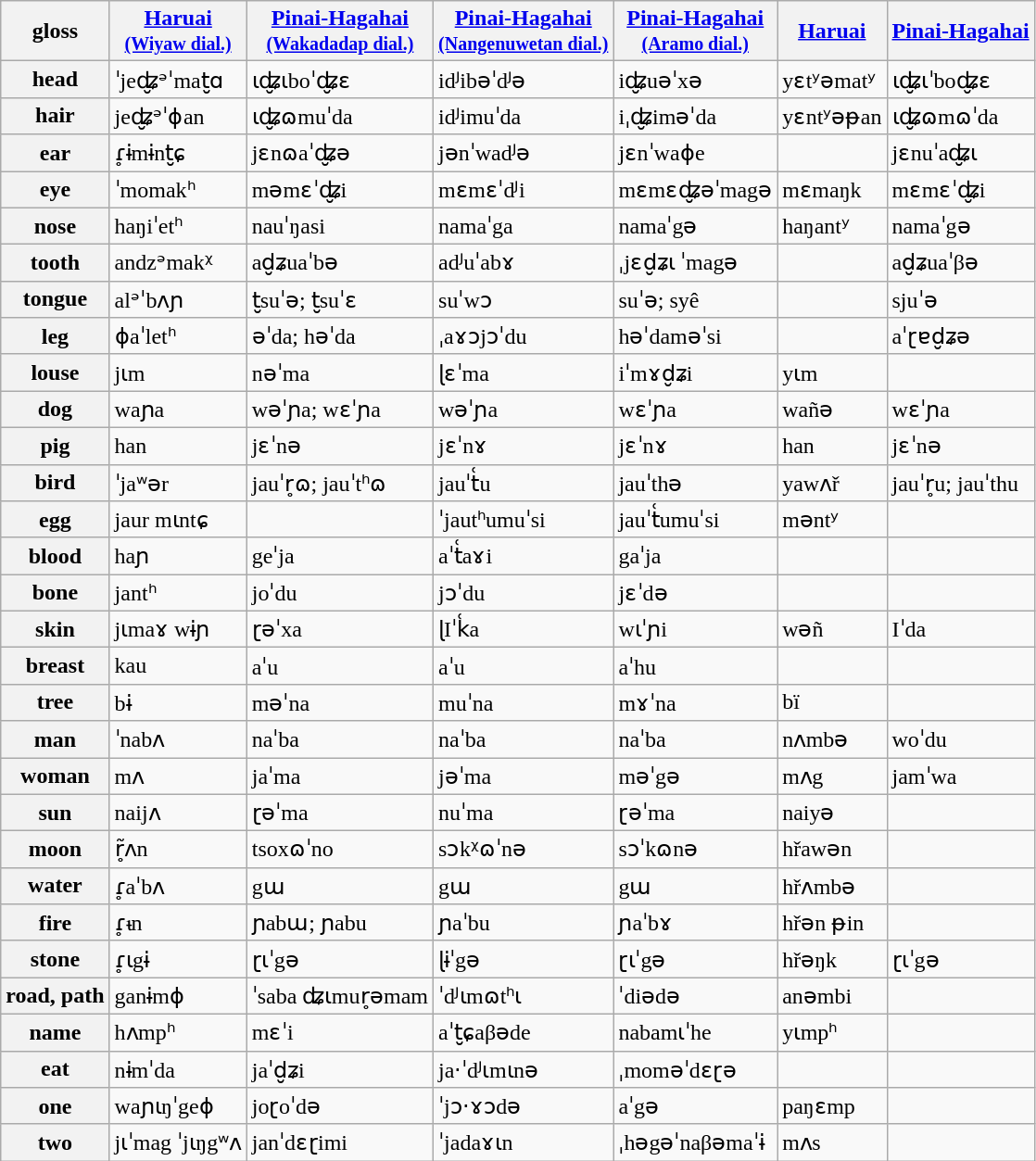<table class="wikitable sortable">
<tr>
<th>gloss</th>
<th><a href='#'>Haruai <br><small>(Wiyaw dial.)</small></a></th>
<th><a href='#'>Pinai-Hagahai <br><small>(Wakadadap dial.)</small></a></th>
<th><a href='#'>Pinai-Hagahai <br><small>(Nangenuwetan dial.)</small></a></th>
<th><a href='#'>Pinai-Hagahai <br><small>(Aramo dial.)</small></a></th>
<th><a href='#'>Haruai</a></th>
<th><a href='#'>Pinai-Hagahai</a></th>
</tr>
<tr>
<th>head</th>
<td>ˈjeʥ̮ᵊˈmat̮ɑ</td>
<td>ɩʥ̮ɩboˈʥ̮ɛ</td>
<td>idᴶibəˈdᴶə</td>
<td>iʥ̮uəˈxə</td>
<td>yɛtʸəmatʸ</td>
<td>ɩʥ̮ɩˈboʥ̮ɛ</td>
</tr>
<tr>
<th>hair</th>
<td>jeʥ̮ᵊˈϕan</td>
<td>ɩʥ̮ɷmuˈda</td>
<td>idᴶimuˈda</td>
<td>iˌʥ̮iməˈda</td>
<td>yɛntʸəᵽan</td>
<td>ɩʥ̮ɷmɷˈda</td>
</tr>
<tr>
<th>ear</th>
<td>ɾ̥ɨmɨnt̮ɕ</td>
<td>jɛnɷaˈʥ̮ə</td>
<td>jənˈwadᴶə</td>
<td>jɛnˈwaϕe</td>
<td></td>
<td>jɛnuˈaʥ̮ɩ</td>
</tr>
<tr>
<th>eye</th>
<td>ˈmomakʰ</td>
<td>məmɛˈʥ̮i</td>
<td>mɛmɛˈdᴶi</td>
<td>mɛmɛʥ̮əˈmagə</td>
<td>mɛmaŋk</td>
<td>mɛmɛˈʥ̮i</td>
</tr>
<tr>
<th>nose</th>
<td>haŋiˈetʰ</td>
<td>nauˈŋasi</td>
<td>namaˈga</td>
<td>namaˈgə</td>
<td>haŋantʸ</td>
<td>namaˈgə</td>
</tr>
<tr>
<th>tooth</th>
<td>andzᵊmakᵡ</td>
<td>ad̮ʑuaˈbə</td>
<td>adᴶuˈabɤ</td>
<td>ˌjɛd̮ʑɩ ˈmagə</td>
<td></td>
<td>ad̮ʑuaˈβə</td>
</tr>
<tr>
<th>tongue</th>
<td>alᵊˈbʌɲ</td>
<td>t̮suˈə; t̮suˈɛ</td>
<td>suˈwɔ</td>
<td>suˈə; syê</td>
<td></td>
<td>sjuˈə</td>
</tr>
<tr>
<th>leg</th>
<td>ϕaˈletʰ</td>
<td>əˈda; həˈda</td>
<td>ˌaɤɔjɔˈdu</td>
<td>həˈdaməˈsi</td>
<td></td>
<td>aˈɽɐd̮ʑə</td>
</tr>
<tr>
<th>louse</th>
<td>jɩm</td>
<td>nəˈma</td>
<td>ɭɛˈma</td>
<td>iˈmɤd̮ʑi</td>
<td>yɩm</td>
<td></td>
</tr>
<tr>
<th>dog</th>
<td>waɲa</td>
<td>wəˈɲa; wɛˈɲa</td>
<td>wəˈɲa</td>
<td>wɛˈɲa</td>
<td>wañə</td>
<td>wɛˈɲa</td>
</tr>
<tr>
<th>pig</th>
<td>han</td>
<td>jɛˈnə</td>
<td>jɛˈnɤ</td>
<td>jɛˈnɤ</td>
<td>han</td>
<td>jɛˈnə</td>
</tr>
<tr>
<th>bird</th>
<td>ˈjaʷər</td>
<td>jauˈr̥ɷ; jauˈtʰɷ</td>
<td>jauˈt͑u</td>
<td>jauˈthə</td>
<td>yawʌř</td>
<td>jauˈr̥u; jauˈthu</td>
</tr>
<tr>
<th>egg</th>
<td>jaur mɩntɕ</td>
<td></td>
<td>ˈjautʰumuˈsi</td>
<td>jauˈt͑umuˈsi</td>
<td>məntʸ</td>
<td></td>
</tr>
<tr>
<th>blood</th>
<td>haɲ</td>
<td>geˈja</td>
<td>aˈt͑aɤi</td>
<td>gaˈja</td>
<td></td>
<td></td>
</tr>
<tr>
<th>bone</th>
<td>jantʰ</td>
<td>joˈdu</td>
<td>jɔˈdu</td>
<td>jɛˈdə</td>
<td></td>
<td></td>
</tr>
<tr>
<th>skin</th>
<td>jɩmaɤ wɨɲ</td>
<td>ɽəˈxa</td>
<td>ɭIˈk͑a</td>
<td>wɩˈɲi</td>
<td>wəñ</td>
<td>Iˈda</td>
</tr>
<tr>
<th>breast</th>
<td>kau</td>
<td>aˈu</td>
<td>aˈu</td>
<td>aˈhu</td>
<td></td>
<td></td>
</tr>
<tr>
<th>tree</th>
<td>bɨ</td>
<td>məˈna</td>
<td>muˈna</td>
<td>mɤˈna</td>
<td>bï</td>
<td></td>
</tr>
<tr>
<th>man</th>
<td>ˈnabʌ</td>
<td>naˈba</td>
<td>naˈba</td>
<td>naˈba</td>
<td>nʌmbə</td>
<td>woˈdu</td>
</tr>
<tr>
<th>woman</th>
<td>mʌ</td>
<td>jaˈma</td>
<td>jəˈma</td>
<td>məˈgə</td>
<td>mʌg</td>
<td>jamˈwa</td>
</tr>
<tr>
<th>sun</th>
<td>naijʌ</td>
<td>ɽəˈma</td>
<td>nuˈma</td>
<td>ɽəˈma</td>
<td>naiyə</td>
<td></td>
</tr>
<tr>
<th>moon</th>
<td>r̥̃ʌn</td>
<td>tsoxɷˈno</td>
<td>sɔkᵡɷˈnə</td>
<td>sɔˈkɷnə</td>
<td>hřawən</td>
<td></td>
</tr>
<tr>
<th>water</th>
<td>ɾ̥aˈbʌ</td>
<td>gɯ</td>
<td>gɯ</td>
<td>gɯ</td>
<td>hřʌmbə</td>
<td></td>
</tr>
<tr>
<th>fire</th>
<td>ɾ̥ᵼn</td>
<td>ɲabɯ; ɲabu</td>
<td>ɲaˈbu</td>
<td>ɲaˈbɤ</td>
<td>hřən ᵽin</td>
<td></td>
</tr>
<tr>
<th>stone</th>
<td>ɾ̥ɩgɨ</td>
<td>ɽɩˈgə</td>
<td>ɭɨˈgə</td>
<td>ɽɩˈgə</td>
<td>hřəŋk</td>
<td>ɽɩˈgə</td>
</tr>
<tr>
<th>road, path</th>
<td>ganɨmϕ</td>
<td>ˈsaba ʥɩmur̥əmam</td>
<td>ˈdᴶɩmɷtʰɩ</td>
<td>ˈdiədə</td>
<td>anəmbi</td>
<td></td>
</tr>
<tr>
<th>name</th>
<td>hʌmpʰ</td>
<td>mɛˈi</td>
<td>aˈt̮ɕaβəde</td>
<td>nabamɩˈhe</td>
<td>yɩmpʰ</td>
<td></td>
</tr>
<tr>
<th>eat</th>
<td>nɨmˈda</td>
<td>jaˈd̮ʑi</td>
<td>ja⋅ˈdᴶɩmɩnə</td>
<td>ˌmoməˈdɛɽə</td>
<td></td>
<td></td>
</tr>
<tr>
<th>one</th>
<td>waɲɩŋˈgeϕ</td>
<td>joɽoˈdə</td>
<td>ˈjɔ⋅ɤɔdə</td>
<td>aˈgə</td>
<td>paŋɛmp</td>
<td></td>
</tr>
<tr>
<th>two</th>
<td>jɩˈmag ˈjɩŋgʷʌ</td>
<td>janˈdɛɽimi</td>
<td>ˈjadaɤɩn</td>
<td>ˌhəgəˈnaβəmaˈɨ</td>
<td>mʌs</td>
<td></td>
</tr>
</table>
